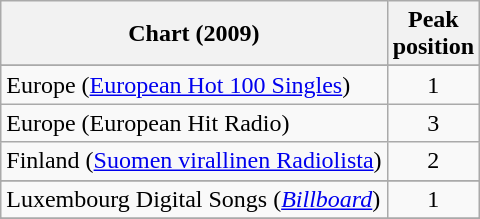<table class="wikitable sortable" border="1">
<tr>
<th scope="col">Chart (2009)</th>
<th scope="col">Peak<br>position</th>
</tr>
<tr>
</tr>
<tr>
</tr>
<tr>
</tr>
<tr>
</tr>
<tr>
</tr>
<tr>
</tr>
<tr>
</tr>
<tr>
<td>Europe (<a href='#'>European Hot 100 Singles</a>)</td>
<td align="center">1</td>
</tr>
<tr>
<td>Europe (European Hit Radio)</td>
<td align="center">3</td>
</tr>
<tr>
<td>Finland (<a href='#'>Suomen virallinen Radiolista</a>)</td>
<td align="center">2</td>
</tr>
<tr>
</tr>
<tr>
</tr>
<tr>
</tr>
<tr>
</tr>
<tr>
</tr>
<tr>
</tr>
<tr>
<td>Luxembourg Digital Songs (<em><a href='#'>Billboard</a></em>)</td>
<td style="text-align:center;">1</td>
</tr>
<tr>
</tr>
<tr>
</tr>
<tr>
</tr>
<tr>
</tr>
<tr>
</tr>
<tr>
</tr>
<tr>
</tr>
<tr>
</tr>
<tr>
</tr>
<tr>
</tr>
</table>
